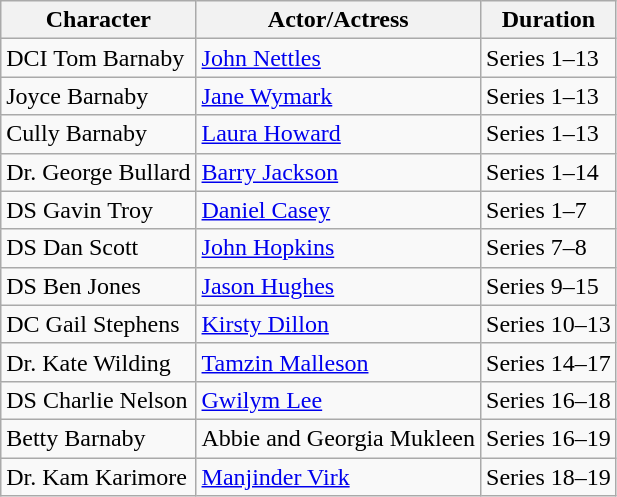<table class="wikitable">
<tr>
<th>Character</th>
<th>Actor/Actress</th>
<th>Duration</th>
</tr>
<tr>
<td>DCI Tom Barnaby</td>
<td><a href='#'>John Nettles</a></td>
<td>Series 1–13</td>
</tr>
<tr>
<td>Joyce Barnaby</td>
<td><a href='#'>Jane Wymark</a></td>
<td>Series 1–13</td>
</tr>
<tr>
<td>Cully Barnaby</td>
<td><a href='#'>Laura Howard</a></td>
<td>Series 1–13</td>
</tr>
<tr>
<td>Dr. George Bullard</td>
<td><a href='#'>Barry Jackson</a></td>
<td>Series 1–14</td>
</tr>
<tr>
<td>DS Gavin Troy</td>
<td><a href='#'>Daniel Casey</a></td>
<td>Series 1–7</td>
</tr>
<tr>
<td>DS Dan Scott</td>
<td><a href='#'>John Hopkins</a></td>
<td>Series 7–8</td>
</tr>
<tr>
<td>DS Ben Jones</td>
<td><a href='#'>Jason Hughes</a></td>
<td>Series 9–15</td>
</tr>
<tr>
<td>DC Gail Stephens</td>
<td><a href='#'>Kirsty Dillon</a></td>
<td>Series 10–13</td>
</tr>
<tr>
<td>Dr. Kate Wilding</td>
<td><a href='#'>Tamzin Malleson</a></td>
<td>Series 14–17</td>
</tr>
<tr>
<td>DS Charlie Nelson</td>
<td><a href='#'>Gwilym Lee</a></td>
<td>Series 16–18</td>
</tr>
<tr>
<td>Betty Barnaby</td>
<td>Abbie and Georgia Mukleen</td>
<td>Series 16–19</td>
</tr>
<tr>
<td>Dr. Kam Karimore</td>
<td><a href='#'>Manjinder Virk</a></td>
<td>Series 18–19</td>
</tr>
</table>
